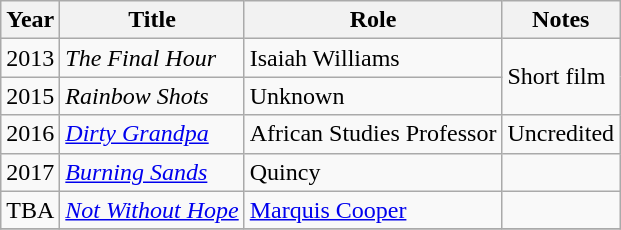<table class="wikitable sortable">
<tr>
<th>Year</th>
<th>Title</th>
<th>Role</th>
<th class="unsortable">Notes</th>
</tr>
<tr>
<td>2013</td>
<td><em>The Final Hour</em></td>
<td>Isaiah Williams</td>
<td rowspan="2">Short film</td>
</tr>
<tr>
<td>2015</td>
<td><em>Rainbow Shots</em></td>
<td>Unknown</td>
</tr>
<tr>
<td>2016</td>
<td><em><a href='#'>Dirty Grandpa</a></em></td>
<td>African Studies Professor</td>
<td>Uncredited</td>
</tr>
<tr>
<td>2017</td>
<td><em><a href='#'>Burning Sands</a></em></td>
<td>Quincy</td>
<td></td>
</tr>
<tr>
<td>TBA</td>
<td><em><a href='#'>Not Without Hope</a></em></td>
<td><a href='#'>Marquis Cooper</a></td>
<td></td>
</tr>
<tr>
</tr>
</table>
